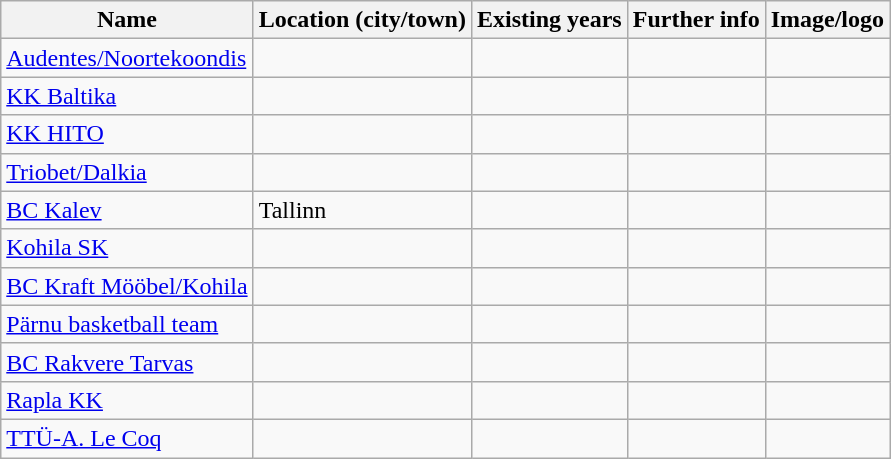<table class="wikitable sortable">
<tr>
<th>Name</th>
<th>Location (city/town)</th>
<th>Existing years</th>
<th>Further info</th>
<th>Image/logo</th>
</tr>
<tr>
<td><a href='#'>Audentes/Noortekoondis</a></td>
<td></td>
<td></td>
<td></td>
<td></td>
</tr>
<tr>
<td><a href='#'>KK Baltika</a></td>
<td></td>
<td></td>
<td></td>
<td></td>
</tr>
<tr>
<td><a href='#'>KK HITO</a></td>
<td></td>
<td></td>
<td></td>
<td></td>
</tr>
<tr>
<td><a href='#'>Triobet/Dalkia</a></td>
<td></td>
<td></td>
<td></td>
<td></td>
</tr>
<tr>
<td><a href='#'>BC Kalev</a></td>
<td>Tallinn</td>
<td></td>
<td></td>
<td></td>
</tr>
<tr>
<td><a href='#'>Kohila SK</a></td>
<td></td>
<td></td>
<td></td>
<td></td>
</tr>
<tr>
<td><a href='#'>BC Kraft Mööbel/Kohila</a></td>
<td></td>
<td></td>
<td></td>
<td></td>
</tr>
<tr>
<td><a href='#'>Pärnu basketball team</a></td>
<td></td>
<td></td>
<td></td>
<td></td>
</tr>
<tr>
<td><a href='#'>BC Rakvere Tarvas</a></td>
<td></td>
<td></td>
<td></td>
<td></td>
</tr>
<tr>
<td><a href='#'>Rapla KK</a></td>
<td></td>
<td></td>
<td></td>
<td></td>
</tr>
<tr>
<td><a href='#'>TTÜ-A. Le Coq</a></td>
<td></td>
<td></td>
<td></td>
<td></td>
</tr>
</table>
